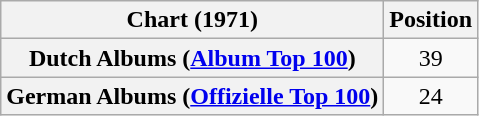<table class="wikitable sortable plainrowheaders" style="text-align:center">
<tr>
<th scope="col">Chart (1971)</th>
<th scope="col">Position</th>
</tr>
<tr>
<th scope="row">Dutch Albums (<a href='#'>Album Top 100</a>)</th>
<td>39</td>
</tr>
<tr>
<th scope="row">German Albums (<a href='#'>Offizielle Top 100</a>)</th>
<td>24</td>
</tr>
</table>
